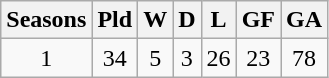<table class="wikitable" style="text-align: center;">
<tr>
<th>Seasons</th>
<th>Pld</th>
<th>W</th>
<th>D</th>
<th>L</th>
<th>GF</th>
<th>GA</th>
</tr>
<tr>
<td>1</td>
<td>34</td>
<td>5</td>
<td>3</td>
<td>26</td>
<td>23</td>
<td>78</td>
</tr>
</table>
